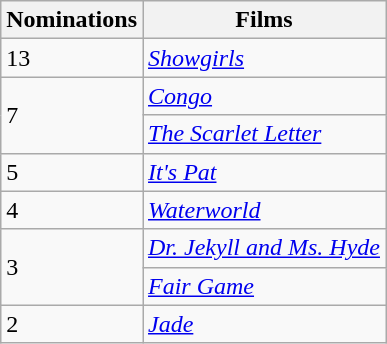<table class="wikitable">
<tr>
<th>Nominations</th>
<th>Films</th>
</tr>
<tr>
<td>13</td>
<td><em><a href='#'>Showgirls</a></em></td>
</tr>
<tr>
<td rowspan="2">7</td>
<td><a href='#'><em>Congo</em></a></td>
</tr>
<tr>
<td><a href='#'><em>The Scarlet Letter</em></a></td>
</tr>
<tr>
<td>5</td>
<td><em><a href='#'>It's Pat</a></em></td>
</tr>
<tr>
<td>4</td>
<td><em><a href='#'>Waterworld</a></em></td>
</tr>
<tr>
<td rowspan="2">3</td>
<td><em><a href='#'>Dr. Jekyll and Ms. Hyde</a></em></td>
</tr>
<tr>
<td><a href='#'><em>Fair Game</em></a></td>
</tr>
<tr>
<td>2</td>
<td><a href='#'><em>Jade</em></a></td>
</tr>
</table>
